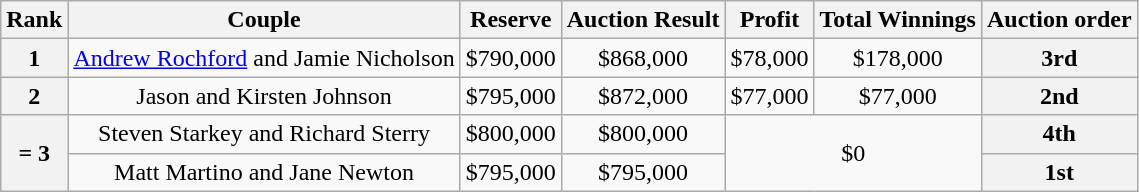<table class="wikitable sortable" style="text-align:center">
<tr>
<th scope="col">Rank</th>
<th scope="col">Couple</th>
<th scope="col">Reserve</th>
<th scope="col">Auction Result</th>
<th scope="col">Profit</th>
<th scope="col">Total Winnings</th>
<th scope="col">Auction order</th>
</tr>
<tr>
<th style="text-align:center">1</th>
<td style="text-align:center"><a href='#'>Andrew Rochford</a> and Jamie Nicholson</td>
<td style="text-align:center">$790,000</td>
<td style="text-align:center">$868,000</td>
<td style="text-align:center">$78,000</td>
<td style="text-align:center">$178,000</td>
<th style="text-align:center">3rd</th>
</tr>
<tr>
<th style="text-align:center">2</th>
<td style="text-align:center">Jason and Kirsten Johnson</td>
<td style="text-align:center">$795,000</td>
<td style="text-align:center">$872,000</td>
<td style="text-align:center">$77,000</td>
<td style="text-align:center">$77,000</td>
<th style="text-align:center">2nd</th>
</tr>
<tr>
<th rowspan="2" style="text-align:center">= 3</th>
<td style="text-align:center">Steven Starkey and Richard Sterry</td>
<td style="text-align:center">$800,000</td>
<td style="text-align:center">$800,000</td>
<td rowspan="2" colspan="2" style="text-align:center">$0</td>
<th style="text-align:center">4th</th>
</tr>
<tr>
<td style="text-align:center">Matt Martino and Jane Newton</td>
<td style="text-align:center">$795,000</td>
<td style="text-align:center">$795,000</td>
<th style="text-align:center">1st</th>
</tr>
</table>
